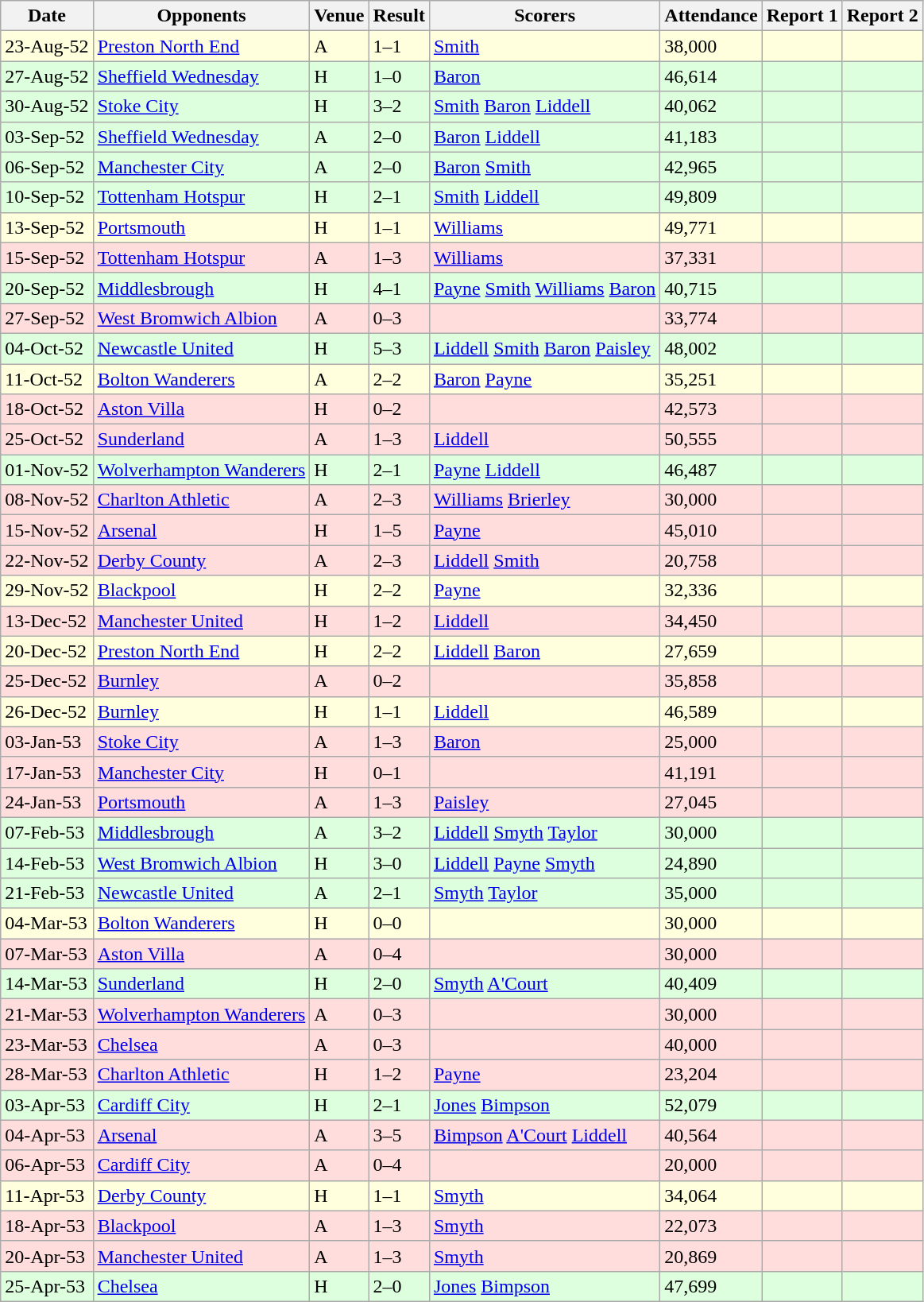<table class=wikitable>
<tr>
<th>Date</th>
<th>Opponents</th>
<th>Venue</th>
<th>Result</th>
<th>Scorers</th>
<th>Attendance</th>
<th>Report 1</th>
<th>Report 2</th>
</tr>
<tr bgcolor="#ffffdd">
<td>23-Aug-52</td>
<td><a href='#'>Preston North End</a></td>
<td>A</td>
<td>1–1</td>
<td><a href='#'>Smith</a> </td>
<td>38,000</td>
<td></td>
<td></td>
</tr>
<tr bgcolor="#ddffdd">
<td>27-Aug-52</td>
<td><a href='#'>Sheffield Wednesday</a></td>
<td>H</td>
<td>1–0</td>
<td><a href='#'>Baron</a> </td>
<td>46,614</td>
<td></td>
<td></td>
</tr>
<tr bgcolor="#ddffdd">
<td>30-Aug-52</td>
<td><a href='#'>Stoke City</a></td>
<td>H</td>
<td>3–2</td>
<td><a href='#'>Smith</a>  <a href='#'>Baron</a>  <a href='#'>Liddell</a> </td>
<td>40,062</td>
<td></td>
<td></td>
</tr>
<tr bgcolor="#ddffdd">
<td>03-Sep-52</td>
<td><a href='#'>Sheffield Wednesday</a></td>
<td>A</td>
<td>2–0</td>
<td><a href='#'>Baron</a>  <a href='#'>Liddell</a> </td>
<td>41,183</td>
<td></td>
<td></td>
</tr>
<tr bgcolor="#ddffdd">
<td>06-Sep-52</td>
<td><a href='#'>Manchester City</a></td>
<td>A</td>
<td>2–0</td>
<td><a href='#'>Baron</a>  <a href='#'>Smith</a> </td>
<td>42,965</td>
<td></td>
<td></td>
</tr>
<tr bgcolor="#ddffdd">
<td>10-Sep-52</td>
<td><a href='#'>Tottenham Hotspur</a></td>
<td>H</td>
<td>2–1</td>
<td><a href='#'>Smith</a>  <a href='#'>Liddell</a> </td>
<td>49,809</td>
<td></td>
<td></td>
</tr>
<tr bgcolor="#ffffdd">
<td>13-Sep-52</td>
<td><a href='#'>Portsmouth</a></td>
<td>H</td>
<td>1–1</td>
<td><a href='#'>Williams</a> </td>
<td>49,771</td>
<td></td>
<td></td>
</tr>
<tr bgcolor="#ffdddd">
<td>15-Sep-52</td>
<td><a href='#'>Tottenham Hotspur</a></td>
<td>A</td>
<td>1–3</td>
<td><a href='#'>Williams</a> </td>
<td>37,331</td>
<td></td>
<td></td>
</tr>
<tr bgcolor="#ddffdd">
<td>20-Sep-52</td>
<td><a href='#'>Middlesbrough</a></td>
<td>H</td>
<td>4–1</td>
<td><a href='#'>Payne</a>  <a href='#'>Smith</a>  <a href='#'>Williams</a>  <a href='#'>Baron</a> </td>
<td>40,715</td>
<td></td>
<td></td>
</tr>
<tr bgcolor="#ffdddd">
<td>27-Sep-52</td>
<td><a href='#'>West Bromwich Albion</a></td>
<td>A</td>
<td>0–3</td>
<td></td>
<td>33,774</td>
<td></td>
<td></td>
</tr>
<tr bgcolor="#ddffdd">
<td>04-Oct-52</td>
<td><a href='#'>Newcastle United</a></td>
<td>H</td>
<td>5–3</td>
<td><a href='#'>Liddell</a>  <a href='#'>Smith</a>  <a href='#'>Baron</a>  <a href='#'>Paisley</a> </td>
<td>48,002</td>
<td></td>
<td></td>
</tr>
<tr bgcolor="#ffffdd">
<td>11-Oct-52</td>
<td><a href='#'>Bolton Wanderers</a></td>
<td>A</td>
<td>2–2</td>
<td><a href='#'>Baron</a>  <a href='#'>Payne</a> </td>
<td>35,251</td>
<td></td>
<td></td>
</tr>
<tr bgcolor="#ffdddd">
<td>18-Oct-52</td>
<td><a href='#'>Aston Villa</a></td>
<td>H</td>
<td>0–2</td>
<td></td>
<td>42,573</td>
<td></td>
<td></td>
</tr>
<tr bgcolor="#ffdddd">
<td>25-Oct-52</td>
<td><a href='#'>Sunderland</a></td>
<td>A</td>
<td>1–3</td>
<td><a href='#'>Liddell</a> </td>
<td>50,555</td>
<td></td>
<td></td>
</tr>
<tr bgcolor="#ddffdd">
<td>01-Nov-52</td>
<td><a href='#'>Wolverhampton Wanderers</a></td>
<td>H</td>
<td>2–1</td>
<td><a href='#'>Payne</a>  <a href='#'>Liddell</a> </td>
<td>46,487</td>
<td></td>
<td></td>
</tr>
<tr bgcolor="#ffdddd">
<td>08-Nov-52</td>
<td><a href='#'>Charlton Athletic</a></td>
<td>A</td>
<td>2–3</td>
<td><a href='#'>Williams</a>  <a href='#'>Brierley</a> </td>
<td>30,000</td>
<td></td>
<td></td>
</tr>
<tr bgcolor="#ffdddd">
<td>15-Nov-52</td>
<td><a href='#'>Arsenal</a></td>
<td>H</td>
<td>1–5</td>
<td><a href='#'>Payne</a> </td>
<td>45,010</td>
<td></td>
<td></td>
</tr>
<tr bgcolor="#ffdddd">
<td>22-Nov-52</td>
<td><a href='#'>Derby County</a></td>
<td>A</td>
<td>2–3</td>
<td><a href='#'>Liddell</a>  <a href='#'>Smith</a> </td>
<td>20,758</td>
<td></td>
<td></td>
</tr>
<tr bgcolor="#ffffdd">
<td>29-Nov-52</td>
<td><a href='#'>Blackpool</a></td>
<td>H</td>
<td>2–2</td>
<td><a href='#'>Payne</a> </td>
<td>32,336</td>
<td></td>
<td></td>
</tr>
<tr bgcolor="#ffdddd">
<td>13-Dec-52</td>
<td><a href='#'>Manchester United</a></td>
<td>H</td>
<td>1–2</td>
<td><a href='#'>Liddell</a> </td>
<td>34,450</td>
<td></td>
<td></td>
</tr>
<tr bgcolor="#ffffdd">
<td>20-Dec-52</td>
<td><a href='#'>Preston North End</a></td>
<td>H</td>
<td>2–2</td>
<td><a href='#'>Liddell</a>  <a href='#'>Baron</a> </td>
<td>27,659</td>
<td></td>
<td></td>
</tr>
<tr bgcolor="#ffdddd">
<td>25-Dec-52</td>
<td><a href='#'>Burnley</a></td>
<td>A</td>
<td>0–2</td>
<td></td>
<td>35,858</td>
<td></td>
<td></td>
</tr>
<tr bgcolor="#ffffdd">
<td>26-Dec-52</td>
<td><a href='#'>Burnley</a></td>
<td>H</td>
<td>1–1</td>
<td><a href='#'>Liddell</a> </td>
<td>46,589</td>
<td></td>
<td></td>
</tr>
<tr bgcolor="#ffdddd">
<td>03-Jan-53</td>
<td><a href='#'>Stoke City</a></td>
<td>A</td>
<td>1–3</td>
<td><a href='#'>Baron</a> </td>
<td>25,000</td>
<td></td>
<td></td>
</tr>
<tr bgcolor="#ffdddd">
<td>17-Jan-53</td>
<td><a href='#'>Manchester City</a></td>
<td>H</td>
<td>0–1</td>
<td></td>
<td>41,191</td>
<td></td>
<td></td>
</tr>
<tr bgcolor="#ffdddd">
<td>24-Jan-53</td>
<td><a href='#'>Portsmouth</a></td>
<td>A</td>
<td>1–3</td>
<td><a href='#'>Paisley</a> </td>
<td>27,045</td>
<td></td>
<td></td>
</tr>
<tr bgcolor="#ddffdd">
<td>07-Feb-53</td>
<td><a href='#'>Middlesbrough</a></td>
<td>A</td>
<td>3–2</td>
<td><a href='#'>Liddell</a>  <a href='#'>Smyth</a>  <a href='#'>Taylor</a> </td>
<td>30,000</td>
<td></td>
<td></td>
</tr>
<tr bgcolor="#ddffdd">
<td>14-Feb-53</td>
<td><a href='#'>West Bromwich Albion</a></td>
<td>H</td>
<td>3–0</td>
<td><a href='#'>Liddell</a>  <a href='#'>Payne</a>  <a href='#'>Smyth</a> </td>
<td>24,890</td>
<td></td>
<td></td>
</tr>
<tr bgcolor="#ddffdd">
<td>21-Feb-53</td>
<td><a href='#'>Newcastle United</a></td>
<td>A</td>
<td>2–1</td>
<td><a href='#'>Smyth</a>  <a href='#'>Taylor</a> </td>
<td>35,000</td>
<td></td>
<td></td>
</tr>
<tr bgcolor="#ffffdd">
<td>04-Mar-53</td>
<td><a href='#'>Bolton Wanderers</a></td>
<td>H</td>
<td>0–0</td>
<td></td>
<td>30,000</td>
<td></td>
<td></td>
</tr>
<tr bgcolor="#ffdddd">
<td>07-Mar-53</td>
<td><a href='#'>Aston Villa</a></td>
<td>A</td>
<td>0–4</td>
<td></td>
<td>30,000</td>
<td></td>
<td></td>
</tr>
<tr bgcolor="#ddffdd">
<td>14-Mar-53</td>
<td><a href='#'>Sunderland</a></td>
<td>H</td>
<td>2–0</td>
<td><a href='#'>Smyth</a>  <a href='#'>A'Court</a> </td>
<td>40,409</td>
<td></td>
<td></td>
</tr>
<tr bgcolor="#ffdddd">
<td>21-Mar-53</td>
<td><a href='#'>Wolverhampton Wanderers</a></td>
<td>A</td>
<td>0–3</td>
<td></td>
<td>30,000</td>
<td></td>
<td></td>
</tr>
<tr bgcolor="#ffdddd">
<td>23-Mar-53</td>
<td><a href='#'>Chelsea</a></td>
<td>A</td>
<td>0–3</td>
<td></td>
<td>40,000</td>
<td></td>
<td></td>
</tr>
<tr bgcolor="#ffdddd">
<td>28-Mar-53</td>
<td><a href='#'>Charlton Athletic</a></td>
<td>H</td>
<td>1–2</td>
<td><a href='#'>Payne</a></td>
<td>23,204</td>
<td></td>
<td></td>
</tr>
<tr bgcolor="#ddffdd">
<td>03-Apr-53</td>
<td><a href='#'>Cardiff City</a></td>
<td>H</td>
<td>2–1</td>
<td><a href='#'>Jones</a>  <a href='#'>Bimpson</a> </td>
<td>52,079</td>
<td></td>
<td></td>
</tr>
<tr bgcolor="#ffdddd">
<td>04-Apr-53</td>
<td><a href='#'>Arsenal</a></td>
<td>A</td>
<td>3–5</td>
<td><a href='#'>Bimpson</a>  <a href='#'>A'Court</a>  <a href='#'>Liddell</a> </td>
<td>40,564</td>
<td></td>
<td></td>
</tr>
<tr bgcolor="#ffdddd">
<td>06-Apr-53</td>
<td><a href='#'>Cardiff City</a></td>
<td>A</td>
<td>0–4</td>
<td></td>
<td>20,000</td>
<td></td>
<td></td>
</tr>
<tr bgcolor="#ffffdd">
<td>11-Apr-53</td>
<td><a href='#'>Derby County</a></td>
<td>H</td>
<td>1–1</td>
<td><a href='#'>Smyth</a> </td>
<td>34,064</td>
<td></td>
<td></td>
</tr>
<tr bgcolor="#ffdddd">
<td>18-Apr-53</td>
<td><a href='#'>Blackpool</a></td>
<td>A</td>
<td>1–3</td>
<td><a href='#'>Smyth</a> </td>
<td>22,073</td>
<td></td>
<td></td>
</tr>
<tr bgcolor="#ffdddd">
<td>20-Apr-53</td>
<td><a href='#'>Manchester United</a></td>
<td>A</td>
<td>1–3</td>
<td><a href='#'>Smyth</a> </td>
<td>20,869</td>
<td></td>
<td></td>
</tr>
<tr bgcolor="#ddffdd">
<td>25-Apr-53</td>
<td><a href='#'>Chelsea</a></td>
<td>H</td>
<td>2–0</td>
<td><a href='#'>Jones</a>  <a href='#'>Bimpson</a> </td>
<td>47,699</td>
<td></td>
<td></td>
</tr>
</table>
